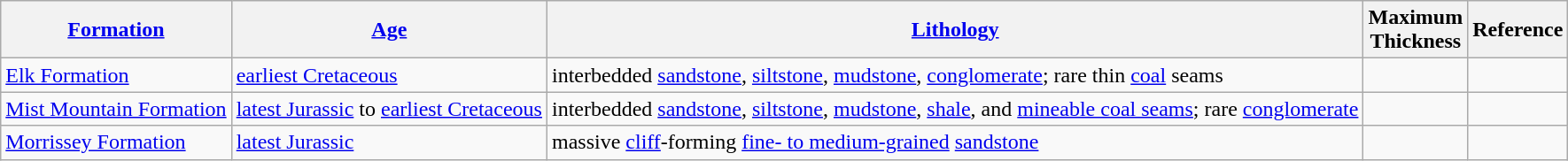<table class="wikitable">
<tr>
<th><a href='#'>Formation</a></th>
<th><a href='#'>Age</a></th>
<th><a href='#'>Lithology</a></th>
<th>Maximum<br>Thickness</th>
<th>Reference</th>
</tr>
<tr>
<td><a href='#'>Elk Formation</a></td>
<td><a href='#'>earliest Cretaceous</a></td>
<td>interbedded <a href='#'>sandstone</a>, <a href='#'>siltstone</a>, <a href='#'>mudstone</a>, <a href='#'>conglomerate</a>; rare thin <a href='#'>coal</a> seams</td>
<td></td>
<td></td>
</tr>
<tr>
<td><a href='#'>Mist Mountain Formation</a></td>
<td><a href='#'>latest Jurassic</a> to <a href='#'>earliest Cretaceous</a></td>
<td>interbedded <a href='#'>sandstone</a>, <a href='#'>siltstone</a>, <a href='#'>mudstone</a>, <a href='#'>shale</a>, and <a href='#'>mineable coal seams</a>; rare <a href='#'>conglomerate</a></td>
<td></td>
<td></td>
</tr>
<tr>
<td><a href='#'>Morrissey Formation</a></td>
<td><a href='#'>latest Jurassic</a></td>
<td>massive <a href='#'>cliff</a>-forming <a href='#'>fine- to medium-grained</a> <a href='#'>sandstone</a></td>
<td></td>
<td></td>
</tr>
</table>
